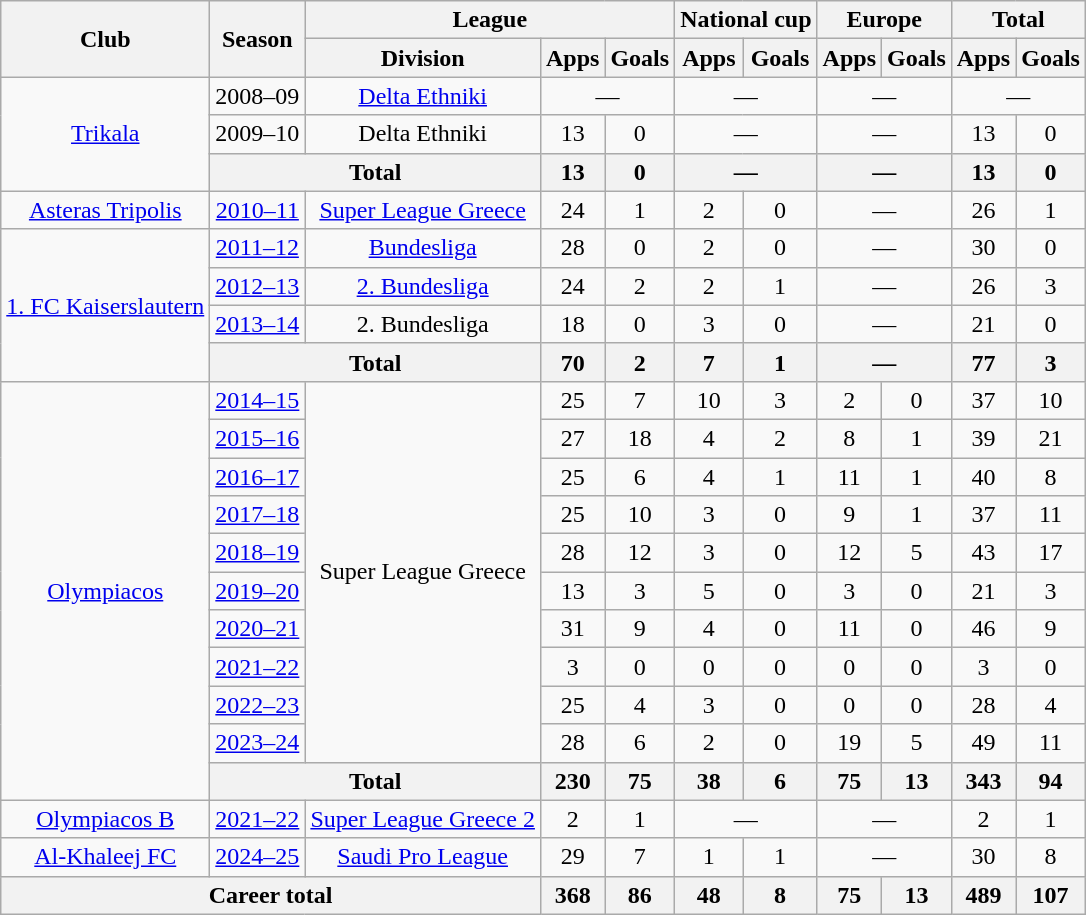<table class="wikitable" style="text-align:center;">
<tr>
<th rowspan="2">Club</th>
<th rowspan="2">Season</th>
<th colspan="3">League</th>
<th colspan="2">National cup</th>
<th colspan="2">Europe</th>
<th colspan="2">Total</th>
</tr>
<tr>
<th>Division</th>
<th>Apps</th>
<th>Goals</th>
<th>Apps</th>
<th>Goals</th>
<th>Apps</th>
<th>Goals</th>
<th>Apps</th>
<th>Goals</th>
</tr>
<tr>
<td rowspan="3"><a href='#'>Trikala</a></td>
<td>2008–09</td>
<td><a href='#'>Delta Ethniki</a></td>
<td colspan="2">—</td>
<td colspan="2">—</td>
<td colspan="2">—</td>
<td colspan="2">—</td>
</tr>
<tr>
<td>2009–10</td>
<td>Delta Ethniki</td>
<td>13</td>
<td>0</td>
<td colspan="2">—</td>
<td colspan="2">—</td>
<td>13</td>
<td>0</td>
</tr>
<tr>
<th colspan="2">Total</th>
<th>13</th>
<th>0</th>
<th colspan="2">—</th>
<th colspan="2">—</th>
<th>13</th>
<th>0</th>
</tr>
<tr>
<td><a href='#'>Asteras Tripolis</a></td>
<td><a href='#'>2010–11</a></td>
<td><a href='#'>Super League Greece</a></td>
<td>24</td>
<td>1</td>
<td>2</td>
<td>0</td>
<td colspan="2">—</td>
<td>26</td>
<td>1</td>
</tr>
<tr>
<td rowspan="4"><a href='#'>1. FC Kaiserslautern</a></td>
<td><a href='#'>2011–12</a></td>
<td><a href='#'>Bundesliga</a></td>
<td>28</td>
<td>0</td>
<td>2</td>
<td>0</td>
<td colspan="2">—</td>
<td>30</td>
<td>0</td>
</tr>
<tr>
<td><a href='#'>2012–13</a></td>
<td><a href='#'>2. Bundesliga</a></td>
<td>24</td>
<td>2</td>
<td>2</td>
<td>1</td>
<td colspan="2">—</td>
<td>26</td>
<td>3</td>
</tr>
<tr>
<td><a href='#'>2013–14</a></td>
<td>2. Bundesliga</td>
<td>18</td>
<td>0</td>
<td>3</td>
<td>0</td>
<td colspan="2">—</td>
<td>21</td>
<td>0</td>
</tr>
<tr>
<th colspan="2">Total</th>
<th>70</th>
<th>2</th>
<th>7</th>
<th>1</th>
<th colspan="2">—</th>
<th>77</th>
<th>3</th>
</tr>
<tr>
<td rowspan="11"><a href='#'>Olympiacos</a></td>
<td><a href='#'>2014–15</a></td>
<td rowspan="10">Super League Greece</td>
<td>25</td>
<td>7</td>
<td>10</td>
<td>3</td>
<td>2</td>
<td>0</td>
<td>37</td>
<td>10</td>
</tr>
<tr>
<td><a href='#'>2015–16</a></td>
<td>27</td>
<td>18</td>
<td>4</td>
<td>2</td>
<td>8</td>
<td>1</td>
<td>39</td>
<td>21</td>
</tr>
<tr>
<td><a href='#'>2016–17</a></td>
<td>25</td>
<td>6</td>
<td>4</td>
<td>1</td>
<td>11</td>
<td>1</td>
<td>40</td>
<td>8</td>
</tr>
<tr>
<td><a href='#'>2017–18</a></td>
<td>25</td>
<td>10</td>
<td>3</td>
<td>0</td>
<td>9</td>
<td>1</td>
<td>37</td>
<td>11</td>
</tr>
<tr>
<td><a href='#'>2018–19</a></td>
<td>28</td>
<td>12</td>
<td>3</td>
<td>0</td>
<td>12</td>
<td>5</td>
<td>43</td>
<td>17</td>
</tr>
<tr>
<td><a href='#'>2019–20</a></td>
<td>13</td>
<td>3</td>
<td>5</td>
<td>0</td>
<td>3</td>
<td>0</td>
<td>21</td>
<td>3</td>
</tr>
<tr>
<td><a href='#'>2020–21</a></td>
<td>31</td>
<td>9</td>
<td>4</td>
<td>0</td>
<td>11</td>
<td>0</td>
<td>46</td>
<td>9</td>
</tr>
<tr>
<td><a href='#'>2021–22</a></td>
<td>3</td>
<td>0</td>
<td>0</td>
<td>0</td>
<td>0</td>
<td>0</td>
<td>3</td>
<td>0</td>
</tr>
<tr>
<td><a href='#'>2022–23</a></td>
<td>25</td>
<td>4</td>
<td>3</td>
<td>0</td>
<td>0</td>
<td>0</td>
<td>28</td>
<td>4</td>
</tr>
<tr>
<td><a href='#'>2023–24</a></td>
<td>28</td>
<td>6</td>
<td>2</td>
<td>0</td>
<td>19</td>
<td>5</td>
<td>49</td>
<td>11</td>
</tr>
<tr>
<th colspan="2">Total</th>
<th>230</th>
<th>75</th>
<th>38</th>
<th>6</th>
<th>75</th>
<th>13</th>
<th>343</th>
<th>94</th>
</tr>
<tr>
<td><a href='#'>Olympiacos B</a></td>
<td><a href='#'>2021–22</a></td>
<td><a href='#'>Super League Greece 2</a></td>
<td>2</td>
<td>1</td>
<td colspan="2">—</td>
<td colspan="2">—</td>
<td>2</td>
<td>1</td>
</tr>
<tr>
<td><a href='#'>Al-Khaleej FC</a></td>
<td><a href='#'>2024–25</a></td>
<td><a href='#'>Saudi Pro League</a></td>
<td>29</td>
<td>7</td>
<td>1</td>
<td>1</td>
<td colspan="2">—</td>
<td>30</td>
<td>8</td>
</tr>
<tr>
<th colspan="3">Career total</th>
<th>368</th>
<th>86</th>
<th>48</th>
<th>8</th>
<th>75</th>
<th>13</th>
<th>489</th>
<th>107</th>
</tr>
</table>
